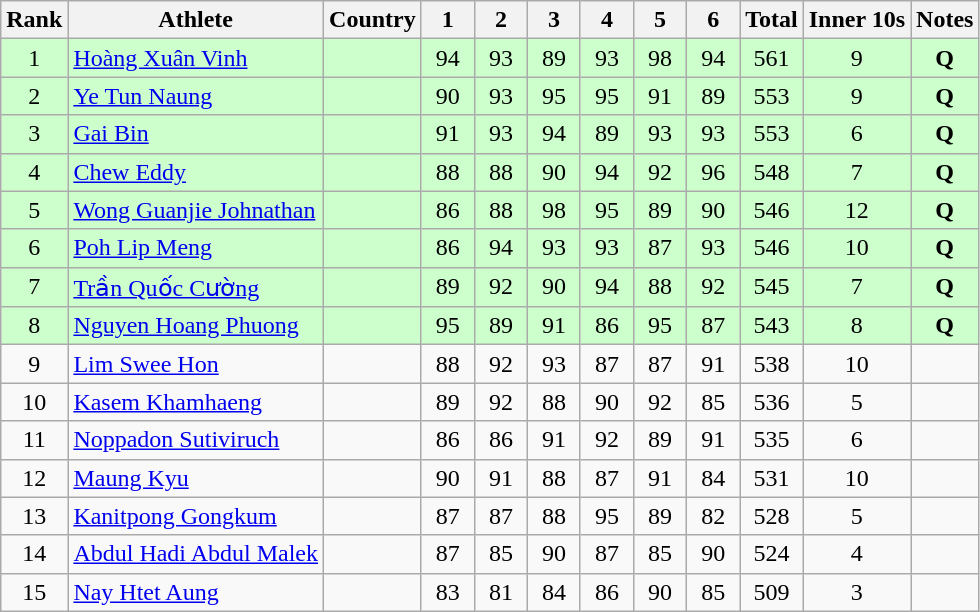<table class="wikitable sortable" style="text-align:center">
<tr>
<th>Rank</th>
<th>Athlete</th>
<th>Country</th>
<th class="sortable" style="width: 28px">1</th>
<th class="sortable" style="width: 28px">2</th>
<th class="sortable" style="width: 28px">3</th>
<th class="sortable" style="width: 28px">4</th>
<th class="sortable" style="width: 28px">5</th>
<th class="sortable" style="width: 28px">6</th>
<th>Total</th>
<th class="sortable">Inner 10s</th>
<th class="unsortable">Notes</th>
</tr>
<tr bgcolor=#ccffcc>
<td>1</td>
<td align="left"><a href='#'>Hoàng Xuân Vinh</a></td>
<td align="left"></td>
<td>94</td>
<td>93</td>
<td>89</td>
<td>93</td>
<td>98</td>
<td>94</td>
<td>561</td>
<td>9</td>
<td><strong>Q</strong></td>
</tr>
<tr bgcolor=#ccffcc>
<td>2</td>
<td align="left"><a href='#'>Ye Tun Naung</a></td>
<td align="left"></td>
<td>90</td>
<td>93</td>
<td>95</td>
<td>95</td>
<td>91</td>
<td>89</td>
<td>553</td>
<td>9</td>
<td><strong>Q</strong></td>
</tr>
<tr bgcolor=#ccffcc>
<td>3</td>
<td align="left"><a href='#'>Gai Bin</a></td>
<td align="left"></td>
<td>91</td>
<td>93</td>
<td>94</td>
<td>89</td>
<td>93</td>
<td>93</td>
<td>553</td>
<td>6</td>
<td><strong>Q</strong></td>
</tr>
<tr bgcolor=#ccffcc>
<td>4</td>
<td align="left"><a href='#'>Chew Eddy</a></td>
<td align="left"></td>
<td>88</td>
<td>88</td>
<td>90</td>
<td>94</td>
<td>92</td>
<td>96</td>
<td>548</td>
<td>7</td>
<td><strong>Q</strong></td>
</tr>
<tr bgcolor=#ccffcc>
<td>5</td>
<td align="left"><a href='#'>Wong Guanjie Johnathan</a></td>
<td align="left"></td>
<td>86</td>
<td>88</td>
<td>98</td>
<td>95</td>
<td>89</td>
<td>90</td>
<td>546</td>
<td>12</td>
<td><strong>Q</strong></td>
</tr>
<tr bgcolor=#ccffcc>
<td>6</td>
<td align="left"><a href='#'>Poh Lip Meng</a></td>
<td align="left"></td>
<td>86</td>
<td>94</td>
<td>93</td>
<td>93</td>
<td>87</td>
<td>93</td>
<td>546</td>
<td>10</td>
<td><strong>Q</strong></td>
</tr>
<tr bgcolor=#ccffcc>
<td>7</td>
<td align="left"><a href='#'>Trần Quốc Cường</a></td>
<td align="left"></td>
<td>89</td>
<td>92</td>
<td>90</td>
<td>94</td>
<td>88</td>
<td>92</td>
<td>545</td>
<td>7</td>
<td><strong>Q</strong></td>
</tr>
<tr bgcolor=#ccffcc>
<td>8</td>
<td align="left"><a href='#'>Nguyen Hoang Phuong</a></td>
<td align="left"></td>
<td>95</td>
<td>89</td>
<td>91</td>
<td>86</td>
<td>95</td>
<td>87</td>
<td>543</td>
<td>8</td>
<td><strong>Q</strong></td>
</tr>
<tr>
<td>9</td>
<td align="left"><a href='#'>Lim Swee Hon</a></td>
<td align="left"></td>
<td>88</td>
<td>92</td>
<td>93</td>
<td>87</td>
<td>87</td>
<td>91</td>
<td>538</td>
<td>10</td>
<td></td>
</tr>
<tr>
<td>10</td>
<td align="left"><a href='#'>Kasem Khamhaeng</a></td>
<td align="left"></td>
<td>89</td>
<td>92</td>
<td>88</td>
<td>90</td>
<td>92</td>
<td>85</td>
<td>536</td>
<td>5</td>
<td></td>
</tr>
<tr>
<td>11</td>
<td align="left"><a href='#'>Noppadon Sutiviruch</a></td>
<td align="left"></td>
<td>86</td>
<td>86</td>
<td>91</td>
<td>92</td>
<td>89</td>
<td>91</td>
<td>535</td>
<td>6</td>
<td></td>
</tr>
<tr>
<td>12</td>
<td align="left"><a href='#'>Maung Kyu</a></td>
<td align="left"></td>
<td>90</td>
<td>91</td>
<td>88</td>
<td>87</td>
<td>91</td>
<td>84</td>
<td>531</td>
<td>10</td>
<td></td>
</tr>
<tr>
<td>13</td>
<td align="left"><a href='#'>Kanitpong Gongkum</a></td>
<td align="left"></td>
<td>87</td>
<td>87</td>
<td>88</td>
<td>95</td>
<td>89</td>
<td>82</td>
<td>528</td>
<td>5</td>
<td></td>
</tr>
<tr>
<td>14</td>
<td align="left"><a href='#'>Abdul Hadi Abdul Malek</a></td>
<td align="left"></td>
<td>87</td>
<td>85</td>
<td>90</td>
<td>87</td>
<td>85</td>
<td>90</td>
<td>524</td>
<td>4</td>
<td></td>
</tr>
<tr>
<td>15</td>
<td align="left"><a href='#'>Nay Htet Aung</a></td>
<td align="left"></td>
<td>83</td>
<td>81</td>
<td>84</td>
<td>86</td>
<td>90</td>
<td>85</td>
<td>509</td>
<td>3</td>
<td></td>
</tr>
</table>
